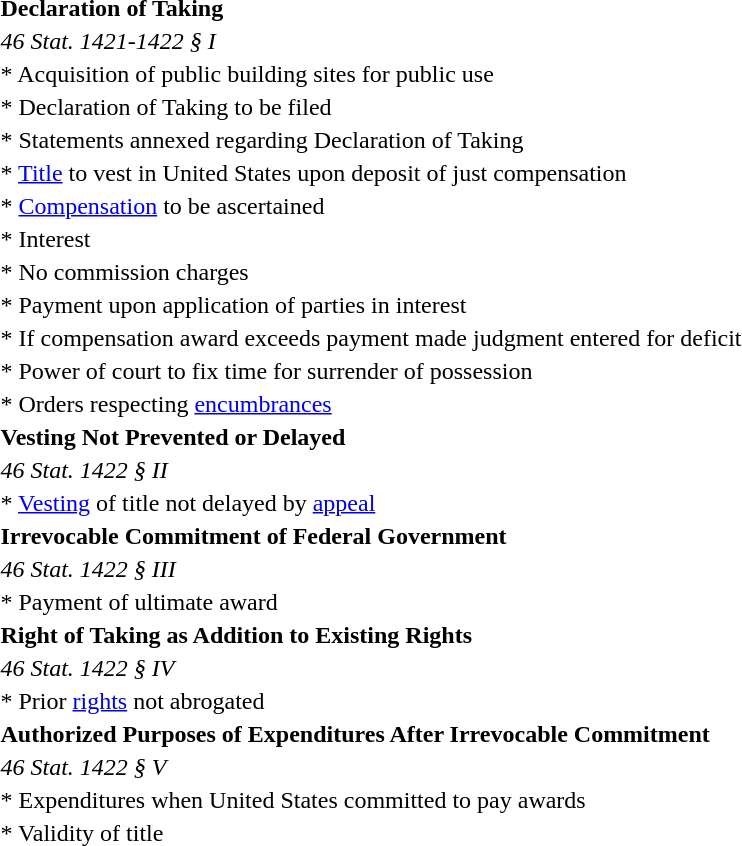<table style="width: 60%; ; border: none; text-align: left;">
<tr>
<td><strong>Declaration of Taking</strong></td>
</tr>
<tr>
<td><em>46 Stat. 1421-1422 § I</em></td>
</tr>
<tr>
<td>* Acquisition of public building sites for public use</td>
</tr>
<tr>
<td>* Declaration of Taking to be filed</td>
</tr>
<tr>
<td>* Statements annexed regarding Declaration of Taking</td>
</tr>
<tr>
<td>* <a href='#'>Title</a> to vest in United States upon deposit of just compensation</td>
</tr>
<tr>
<td>* <a href='#'>Compensation</a> to be ascertained</td>
</tr>
<tr>
<td>* Interest</td>
</tr>
<tr>
<td>* No commission charges</td>
</tr>
<tr>
<td>* Payment upon application of parties in interest</td>
</tr>
<tr>
<td>* If compensation award exceeds payment made judgment entered for deficit</td>
</tr>
<tr>
<td>* Power of court to fix time for surrender of possession</td>
</tr>
<tr>
<td>* Orders respecting <a href='#'>encumbrances</a></td>
</tr>
<tr>
<td><strong>Vesting Not Prevented or Delayed</strong></td>
</tr>
<tr>
<td><em>46 Stat. 1422 § II</em></td>
</tr>
<tr>
<td>* <a href='#'>Vesting</a> of title not delayed by <a href='#'>appeal</a></td>
</tr>
<tr>
<td><strong>Irrevocable Commitment of Federal Government</strong></td>
</tr>
<tr>
<td><em>46 Stat. 1422 § III</em></td>
</tr>
<tr>
<td>* Payment of ultimate award</td>
</tr>
<tr>
<td><strong>Right of Taking as Addition to Existing Rights</strong></td>
</tr>
<tr>
<td><em>46 Stat. 1422 § IV</em></td>
</tr>
<tr>
<td>* Prior <a href='#'>rights</a> not abrogated</td>
</tr>
<tr>
<td><strong>Authorized Purposes of Expenditures After Irrevocable Commitment</strong></td>
</tr>
<tr>
<td><em>46 Stat. 1422 § V</em></td>
</tr>
<tr>
<td>* Expenditures when United States committed to pay awards</td>
</tr>
<tr>
<td>* Validity of title</td>
</tr>
</table>
